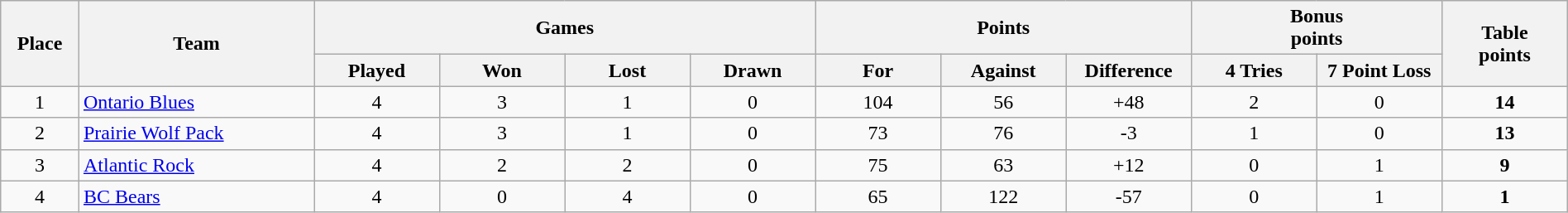<table class="wikitable" width="100%">
<tr>
<th rowspan=2 width="5%">Place</th>
<th rowspan=2 width="15%">Team</th>
<th colspan=4 width="32%">Games</th>
<th colspan=3 width="18%">Points</th>
<th colspan=2 width="16%">Bonus<br>points</th>
<th rowspan=2 width="10%">Table<br>points</th>
</tr>
<tr>
<th width="8%">Played</th>
<th width="8%">Won</th>
<th width="8%">Lost</th>
<th width="8%">Drawn</th>
<th width="8%">For</th>
<th width="8%">Against</th>
<th width="8%">Difference</th>
<th width="8%">4 Tries</th>
<th width="8%">7 Point Loss</th>
</tr>
<tr align=center>
<td>1</td>
<td align=left><a href='#'>Ontario Blues</a></td>
<td>4</td>
<td>3</td>
<td>1</td>
<td>0</td>
<td>104</td>
<td>56</td>
<td>+48</td>
<td>2</td>
<td>0</td>
<td><strong>14</strong></td>
</tr>
<tr align=center>
<td>2</td>
<td align=left><a href='#'>Prairie Wolf Pack</a></td>
<td>4</td>
<td>3</td>
<td>1</td>
<td>0</td>
<td>73</td>
<td>76</td>
<td>-3</td>
<td>1</td>
<td>0</td>
<td><strong>13</strong></td>
</tr>
<tr align=center>
<td>3</td>
<td align=left><a href='#'>Atlantic Rock</a></td>
<td>4</td>
<td>2</td>
<td>2</td>
<td>0</td>
<td>75</td>
<td>63</td>
<td>+12</td>
<td>0</td>
<td>1</td>
<td><strong>9</strong></td>
</tr>
<tr align=center>
<td>4</td>
<td align=left><a href='#'>BC Bears</a></td>
<td>4</td>
<td>0</td>
<td>4</td>
<td>0</td>
<td>65</td>
<td>122</td>
<td>-57</td>
<td>0</td>
<td>1</td>
<td><strong>1</strong></td>
</tr>
</table>
